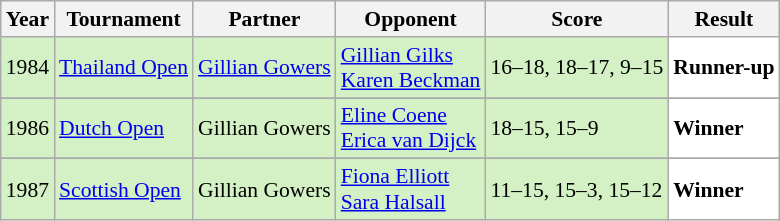<table class="sortable wikitable" style="font-size: 90%;">
<tr>
<th>Year</th>
<th>Tournament</th>
<th>Partner</th>
<th>Opponent</th>
<th>Score</th>
<th>Result</th>
</tr>
<tr style="background:#D4F1C5">
<td align="center">1984</td>
<td align="left"><a href='#'>Thailand Open</a></td>
<td align="left"> <a href='#'>Gillian Gowers</a></td>
<td align="left"> <a href='#'>Gillian Gilks</a> <br>  <a href='#'>Karen Beckman</a></td>
<td align="left">16–18, 18–17, 9–15</td>
<td style="text-align:left; background:white"> <strong>Runner-up</strong></td>
</tr>
<tr>
</tr>
<tr style="background:#D4F1C5">
<td align="center">1986</td>
<td align="left"><a href='#'>Dutch Open</a></td>
<td align="left"> Gillian Gowers</td>
<td align="left"> <a href='#'>Eline Coene</a> <br>  <a href='#'>Erica van Dijck</a></td>
<td align="left">18–15, 15–9</td>
<td style="text-align:left; background:white"> <strong>Winner</strong></td>
</tr>
<tr>
</tr>
<tr style="background:#D4F1C5">
<td align="center">1987</td>
<td align="left"><a href='#'>Scottish Open</a></td>
<td align="left"> Gillian Gowers</td>
<td align="left"> <a href='#'>Fiona Elliott</a> <br>  <a href='#'>Sara Halsall</a></td>
<td align="left">11–15, 15–3, 15–12</td>
<td style="text-align:left; background:white"> <strong>Winner</strong></td>
</tr>
</table>
